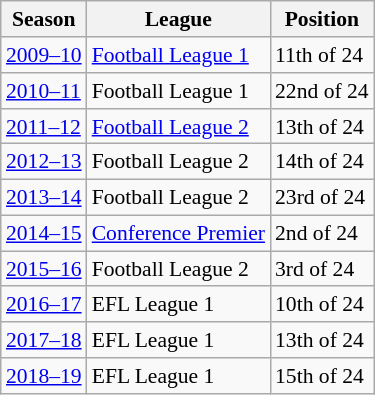<table class="wikitable" style="float:right; font-size: 90%; text-align: left;">
<tr>
<th>Season</th>
<th>League</th>
<th>Position</th>
</tr>
<tr>
<td><a href='#'>2009–10</a></td>
<td><a href='#'>Football League 1</a></td>
<td>11th of 24</td>
</tr>
<tr>
<td><a href='#'>2010–11</a></td>
<td>Football League 1</td>
<td>22nd of 24</td>
</tr>
<tr>
<td><a href='#'>2011–12</a></td>
<td><a href='#'>Football League 2</a></td>
<td>13th of 24</td>
</tr>
<tr>
<td><a href='#'>2012–13</a></td>
<td>Football League 2</td>
<td>14th of 24</td>
</tr>
<tr>
<td><a href='#'>2013–14</a></td>
<td>Football League 2</td>
<td>23rd of 24</td>
</tr>
<tr>
<td><a href='#'>2014–15</a></td>
<td><a href='#'>Conference Premier</a></td>
<td>2nd of 24</td>
</tr>
<tr>
<td><a href='#'>2015–16</a></td>
<td>Football League 2</td>
<td>3rd of 24</td>
</tr>
<tr>
<td><a href='#'>2016–17</a></td>
<td>EFL League 1</td>
<td>10th of 24</td>
</tr>
<tr>
<td><a href='#'>2017–18</a></td>
<td>EFL League 1</td>
<td>13th of 24</td>
</tr>
<tr>
<td><a href='#'>2018–19</a></td>
<td>EFL League 1</td>
<td>15th of 24</td>
</tr>
</table>
